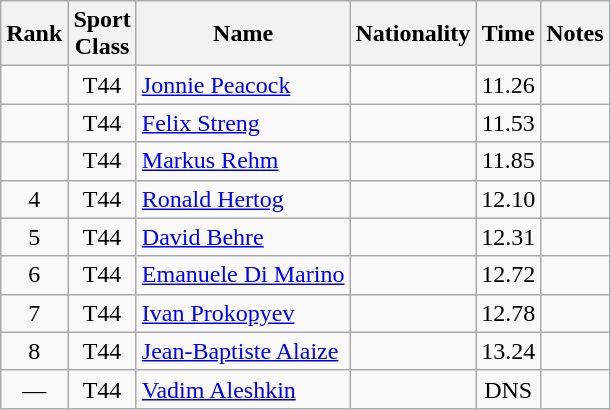<table class="wikitable sortable" style="text-align:center">
<tr>
<th>Rank</th>
<th>Sport<br>Class</th>
<th>Name</th>
<th>Nationality</th>
<th>Time</th>
<th>Notes</th>
</tr>
<tr>
<td></td>
<td>T44</td>
<td align=left><a href='#'>Jonnie Peacock</a></td>
<td align=left></td>
<td>11.26</td>
<td></td>
</tr>
<tr>
<td></td>
<td>T44</td>
<td align=left><a href='#'>Felix Streng</a></td>
<td align=left></td>
<td>11.53</td>
<td></td>
</tr>
<tr>
<td></td>
<td>T44</td>
<td align=left><a href='#'>Markus Rehm</a></td>
<td align=left></td>
<td>11.85</td>
<td></td>
</tr>
<tr>
<td>4</td>
<td>T44</td>
<td align=left><a href='#'>Ronald Hertog</a></td>
<td align=left></td>
<td>12.10</td>
<td></td>
</tr>
<tr>
<td>5</td>
<td>T44</td>
<td align=left><a href='#'>David Behre</a></td>
<td align=left></td>
<td>12.31</td>
<td></td>
</tr>
<tr>
<td>6</td>
<td>T44</td>
<td align=left><a href='#'>Emanuele Di Marino</a></td>
<td align=left></td>
<td>12.72</td>
<td></td>
</tr>
<tr>
<td>7</td>
<td>T44</td>
<td align=left><a href='#'>Ivan Prokopyev</a></td>
<td align=left></td>
<td>12.78</td>
<td></td>
</tr>
<tr>
<td>8</td>
<td>T44</td>
<td align=left><a href='#'>Jean-Baptiste Alaize</a></td>
<td align=left></td>
<td>13.24</td>
<td></td>
</tr>
<tr>
<td>—</td>
<td>T44</td>
<td align=left><a href='#'>Vadim Aleshkin</a></td>
<td align=left></td>
<td>DNS</td>
<td></td>
</tr>
</table>
